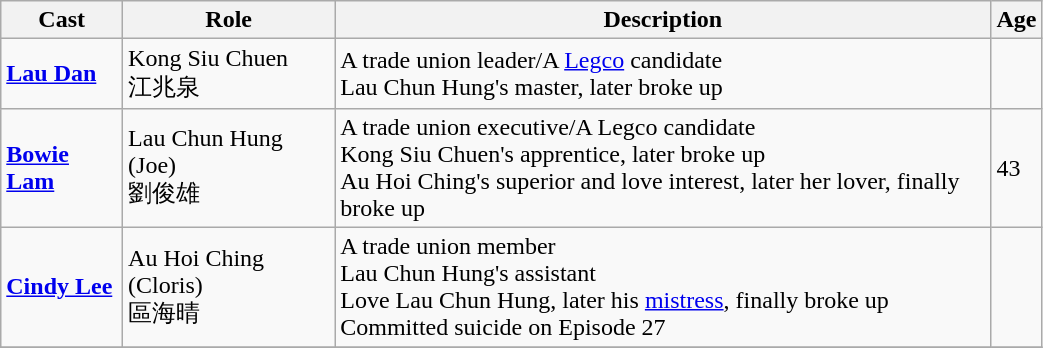<table class="wikitable" width="55%">
<tr>
<th>Cast</th>
<th>Role</th>
<th>Description</th>
<th>Age</th>
</tr>
<tr>
<td><strong><a href='#'>Lau Dan</a></strong></td>
<td>Kong Siu Chuen<br>江兆泉</td>
<td>A trade union leader/A <a href='#'>Legco</a> candidate<br>Lau Chun Hung's master, later broke up</td>
<td></td>
</tr>
<tr>
<td><strong><a href='#'>Bowie Lam</a></strong><br></td>
<td>Lau Chun Hung (Joe)<br>劉俊雄</td>
<td>A trade union executive/A Legco candidate<br>Kong Siu Chuen's apprentice, later broke up<br>Au Hoi Ching's superior and love interest, later her lover, finally broke up</td>
<td>43</td>
</tr>
<tr>
<td><strong><a href='#'>Cindy Lee</a></strong></td>
<td>Au Hoi Ching (Cloris)<br>區海晴</td>
<td>A trade union member<br>Lau Chun Hung's assistant<br>Love Lau Chun Hung, later his <a href='#'>mistress</a>, finally broke up<br>Committed suicide on Episode 27</td>
<td></td>
</tr>
<tr>
</tr>
</table>
